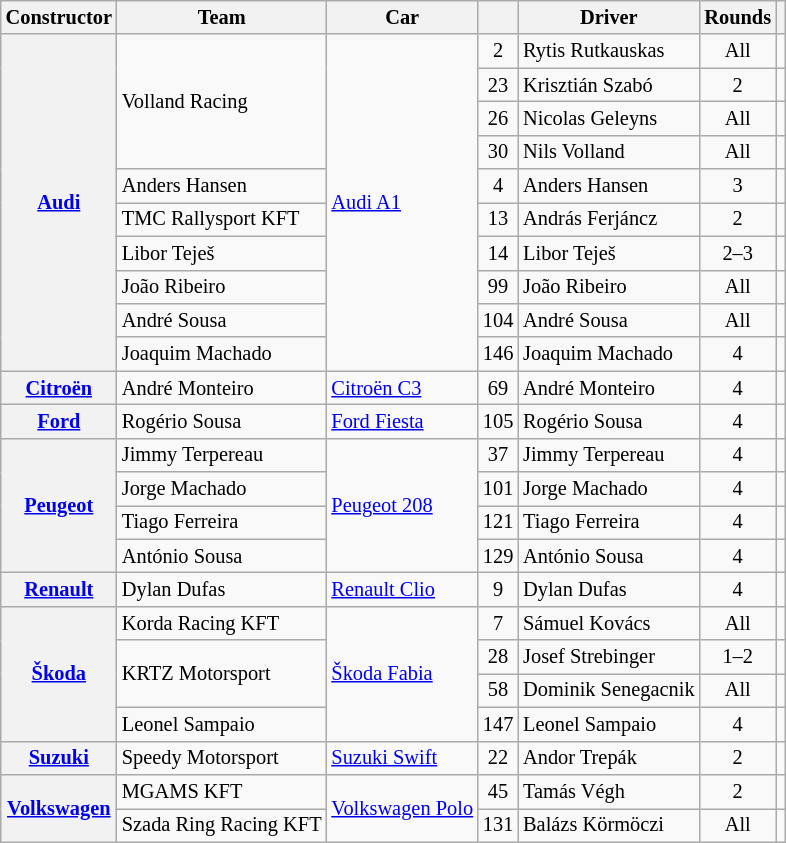<table class="wikitable" style="font-size: 85%">
<tr>
<th>Constructor</th>
<th>Team</th>
<th>Car</th>
<th></th>
<th>Driver</th>
<th>Rounds</th>
<th></th>
</tr>
<tr>
<th rowspan="10"><a href='#'>Audi</a></th>
<td rowspan="4"> Volland Racing</td>
<td rowspan="10"><a href='#'>Audi A1</a></td>
<td align="center">2</td>
<td> Rytis Rutkauskas</td>
<td align="center">All</td>
<td align="center"></td>
</tr>
<tr>
<td align="center">23</td>
<td> Krisztián Szabó</td>
<td align="center">2</td>
<td align="center"></td>
</tr>
<tr>
<td align="center">26</td>
<td> Nicolas Geleyns</td>
<td align="center">All</td>
<td align="center"></td>
</tr>
<tr>
<td align="center">30</td>
<td> Nils Volland</td>
<td align="center">All</td>
<td align="center"></td>
</tr>
<tr>
<td> Anders Hansen</td>
<td align="center">4</td>
<td> Anders Hansen</td>
<td align="center">3</td>
<td align="center"></td>
</tr>
<tr>
<td> TMC Rallysport KFT</td>
<td align="center">13</td>
<td> András Ferjáncz</td>
<td align="center">2</td>
<td align="center"></td>
</tr>
<tr>
<td> Libor Teješ</td>
<td align="center">14</td>
<td> Libor Teješ</td>
<td align="center">2–3</td>
<td align="center"></td>
</tr>
<tr>
<td> João Ribeiro</td>
<td align="center">99</td>
<td> João Ribeiro</td>
<td align="center">All</td>
<td align="center"></td>
</tr>
<tr>
<td> André Sousa</td>
<td align="center">104</td>
<td> André Sousa</td>
<td align="center">All</td>
<td align="center"></td>
</tr>
<tr>
<td> Joaquim Machado</td>
<td align="center">146</td>
<td> Joaquim Machado</td>
<td align="center">4</td>
<td align="center"></td>
</tr>
<tr>
<th><a href='#'>Citroën</a></th>
<td> André Monteiro</td>
<td><a href='#'>Citroën C3</a></td>
<td align="center">69</td>
<td> André Monteiro</td>
<td align="center">4</td>
<td align="center"></td>
</tr>
<tr>
<th><a href='#'>Ford</a></th>
<td> Rogério Sousa</td>
<td><a href='#'>Ford Fiesta</a></td>
<td align="center">105</td>
<td> Rogério Sousa</td>
<td align="center">4</td>
<td align="center"></td>
</tr>
<tr>
<th rowspan="4"><a href='#'>Peugeot</a></th>
<td> Jimmy Terpereau</td>
<td rowspan="4"><a href='#'>Peugeot 208</a></td>
<td align="center">37</td>
<td> Jimmy Terpereau</td>
<td align="center">4</td>
<td align="center"></td>
</tr>
<tr>
<td> Jorge Machado</td>
<td align="center">101</td>
<td> Jorge Machado</td>
<td align="center">4</td>
<td align="center"></td>
</tr>
<tr>
<td> Tiago Ferreira</td>
<td align="center">121</td>
<td> Tiago Ferreira</td>
<td align="center">4</td>
<td align="center"></td>
</tr>
<tr>
<td> António Sousa</td>
<td align="center">129</td>
<td> António Sousa</td>
<td align="center">4</td>
<td align="center"></td>
</tr>
<tr>
<th><a href='#'>Renault</a></th>
<td> Dylan Dufas</td>
<td><a href='#'>Renault Clio</a></td>
<td align="center">9</td>
<td> Dylan Dufas</td>
<td align="center">4</td>
<td align="center"></td>
</tr>
<tr>
<th rowspan="4"><a href='#'>Škoda</a></th>
<td> Korda Racing KFT</td>
<td rowspan="4"><a href='#'>Škoda Fabia</a></td>
<td align="center">7</td>
<td> Sámuel Kovács</td>
<td align="center">All</td>
<td align="center"></td>
</tr>
<tr>
<td rowspan="2"> KRTZ Motorsport</td>
<td align="center">28</td>
<td> Josef Strebinger</td>
<td align="center">1–2</td>
<td align="center"></td>
</tr>
<tr>
<td align="center">58</td>
<td> Dominik Senegacnik</td>
<td align="center">All</td>
<td align="center"></td>
</tr>
<tr>
<td> Leonel Sampaio</td>
<td align="center">147</td>
<td> Leonel Sampaio</td>
<td align="center">4</td>
<td align="center"></td>
</tr>
<tr>
<th><a href='#'>Suzuki</a></th>
<td> Speedy Motorsport</td>
<td><a href='#'>Suzuki Swift</a></td>
<td align="center">22</td>
<td> Andor Trepák</td>
<td align="center">2</td>
<td align="center"></td>
</tr>
<tr>
<th rowspan="2"><a href='#'>Volkswagen</a></th>
<td> MGAMS KFT</td>
<td rowspan="2"><a href='#'>Volkswagen Polo</a></td>
<td align="center">45</td>
<td> Tamás Végh</td>
<td align="center">2</td>
<td align="center"></td>
</tr>
<tr>
<td> Szada Ring Racing KFT</td>
<td align="center">131</td>
<td> Balázs Körmöczi</td>
<td align="center">All</td>
<td align="center"></td>
</tr>
</table>
